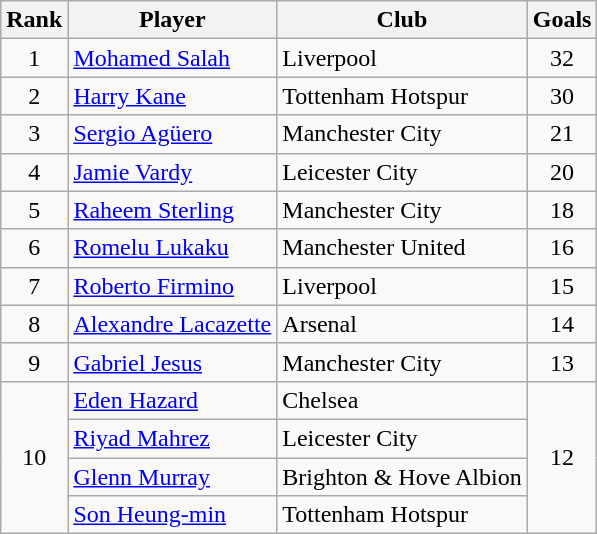<table class="wikitable" style="text-align:center">
<tr>
<th>Rank</th>
<th>Player</th>
<th>Club</th>
<th>Goals</th>
</tr>
<tr>
<td>1</td>
<td align="left"> <a href='#'>Mohamed Salah</a></td>
<td align="left">Liverpool</td>
<td>32</td>
</tr>
<tr>
<td>2</td>
<td align="left"> <a href='#'>Harry Kane</a></td>
<td align="left">Tottenham Hotspur</td>
<td>30</td>
</tr>
<tr>
<td>3</td>
<td align="left"> <a href='#'>Sergio Agüero</a></td>
<td align="left">Manchester City</td>
<td>21</td>
</tr>
<tr>
<td>4</td>
<td align="left"> <a href='#'>Jamie Vardy</a></td>
<td align="left">Leicester City</td>
<td>20</td>
</tr>
<tr>
<td>5</td>
<td align="left"> <a href='#'>Raheem Sterling</a></td>
<td align="left">Manchester City</td>
<td>18</td>
</tr>
<tr>
<td>6</td>
<td align="left"> <a href='#'>Romelu Lukaku</a></td>
<td align="left">Manchester United</td>
<td>16</td>
</tr>
<tr>
<td>7</td>
<td align="left"> <a href='#'>Roberto Firmino</a></td>
<td align="left">Liverpool</td>
<td>15</td>
</tr>
<tr>
<td>8</td>
<td align="left"> <a href='#'>Alexandre Lacazette</a></td>
<td align="left">Arsenal</td>
<td>14</td>
</tr>
<tr>
<td>9</td>
<td align="left"> <a href='#'>Gabriel Jesus</a></td>
<td align="left">Manchester City</td>
<td>13</td>
</tr>
<tr>
<td rowspan="4">10</td>
<td align="left"> <a href='#'>Eden Hazard</a></td>
<td align="left">Chelsea</td>
<td rowspan="4">12</td>
</tr>
<tr>
<td align="left"> <a href='#'>Riyad Mahrez</a></td>
<td align="left">Leicester City</td>
</tr>
<tr>
<td align="left"> <a href='#'>Glenn Murray</a></td>
<td align="left">Brighton & Hove Albion</td>
</tr>
<tr>
<td align="left"> <a href='#'>Son Heung-min</a></td>
<td align="left">Tottenham Hotspur</td>
</tr>
</table>
